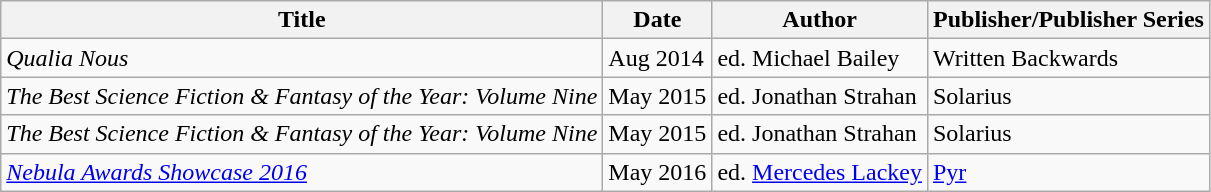<table class="wikitable">
<tr>
<th>Title</th>
<th>Date</th>
<th>Author</th>
<th>Publisher/Publisher Series</th>
</tr>
<tr>
<td><em>Qualia Nous</em></td>
<td>Aug 2014</td>
<td>ed. Michael Bailey</td>
<td>Written Backwards</td>
</tr>
<tr>
<td><em>The Best Science Fiction & Fantasy of the Year: Volume Nine</em></td>
<td>May 2015</td>
<td>ed. Jonathan Strahan</td>
<td>Solarius</td>
</tr>
<tr>
<td><em>The Best Science Fiction & Fantasy of the Year: Volume Nine</em></td>
<td>May 2015</td>
<td>ed. Jonathan Strahan</td>
<td>Solarius</td>
</tr>
<tr>
<td><em><a href='#'>Nebula Awards Showcase 2016</a></em></td>
<td>May 2016</td>
<td>ed. <a href='#'>Mercedes Lackey</a></td>
<td><a href='#'>Pyr</a></td>
</tr>
</table>
